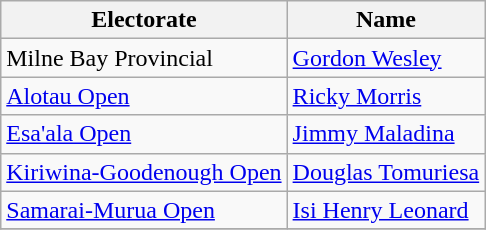<table class="wikitable">
<tr>
<th><strong>Electorate</strong></th>
<th><strong>Name</strong></th>
</tr>
<tr>
<td>Milne Bay Provincial</td>
<td><a href='#'>Gordon Wesley</a></td>
</tr>
<tr>
<td><a href='#'>Alotau Open</a></td>
<td><a href='#'>Ricky Morris</a></td>
</tr>
<tr>
<td><a href='#'>Esa'ala Open</a></td>
<td><a href='#'>Jimmy Maladina</a></td>
</tr>
<tr>
<td><a href='#'>Kiriwina-Goodenough Open</a></td>
<td><a href='#'>Douglas Tomuriesa</a></td>
</tr>
<tr>
<td><a href='#'>Samarai-Murua Open</a></td>
<td><a href='#'>Isi Henry Leonard</a></td>
</tr>
<tr>
</tr>
</table>
